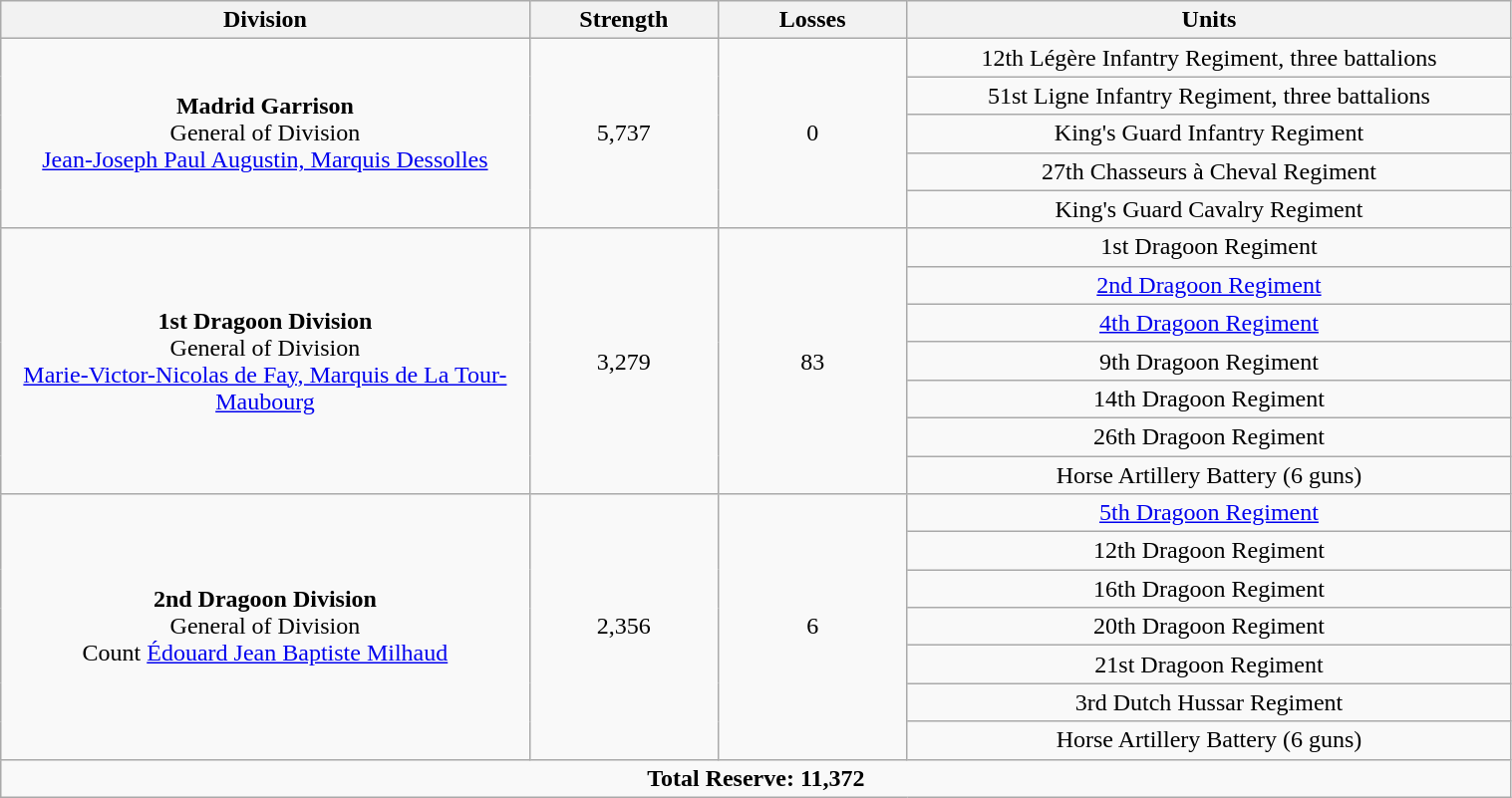<table class="wikitable" width="80%" style="text-align:center;">
<tr>
<th style="width:35%;">Division</th>
<th style="width:12.5%;">Strength</th>
<th style="width:12.5%;">Losses</th>
<th style="width:40%;">Units</th>
</tr>
<tr>
<td ROWSPAN=5><strong>Madrid Garrison</strong><br>General of Division<br> <a href='#'>Jean-Joseph Paul Augustin, Marquis Dessolles</a></td>
<td ROWSPAN=5>5,737</td>
<td ROWSPAN=5>0</td>
<td>12th Légère Infantry Regiment, three battalions</td>
</tr>
<tr>
<td>51st Ligne Infantry Regiment, three battalions</td>
</tr>
<tr>
<td>King's Guard Infantry Regiment</td>
</tr>
<tr>
<td>27th Chasseurs à Cheval Regiment</td>
</tr>
<tr>
<td>King's Guard Cavalry Regiment</td>
</tr>
<tr>
<td ROWSPAN=7><strong>1st Dragoon Division</strong><br>General of Division<br><a href='#'>Marie-Victor-Nicolas de Fay, Marquis de La Tour-Maubourg</a></td>
<td ROWSPAN=7>3,279</td>
<td ROWSPAN=7>83</td>
<td>1st Dragoon Regiment</td>
</tr>
<tr>
<td><a href='#'>2nd Dragoon Regiment</a></td>
</tr>
<tr>
<td><a href='#'>4th Dragoon Regiment</a></td>
</tr>
<tr>
<td>9th Dragoon Regiment</td>
</tr>
<tr>
<td>14th Dragoon Regiment</td>
</tr>
<tr>
<td>26th Dragoon Regiment</td>
</tr>
<tr>
<td>Horse Artillery Battery (6 guns)</td>
</tr>
<tr>
<td ROWSPAN=7><strong>2nd Dragoon Division</strong><br>General of Division<br>Count <a href='#'>Édouard Jean Baptiste Milhaud</a></td>
<td ROWSPAN=7>2,356</td>
<td ROWSPAN=7>6</td>
<td><a href='#'>5th Dragoon Regiment</a></td>
</tr>
<tr>
<td>12th Dragoon Regiment</td>
</tr>
<tr>
<td>16th Dragoon Regiment</td>
</tr>
<tr>
<td>20th Dragoon Regiment</td>
</tr>
<tr>
<td>21st Dragoon Regiment</td>
</tr>
<tr>
<td>3rd Dutch Hussar Regiment</td>
</tr>
<tr>
<td>Horse Artillery Battery (6 guns)</td>
</tr>
<tr>
<td colspan=4><strong>Total Reserve: 11,372</strong></td>
</tr>
</table>
